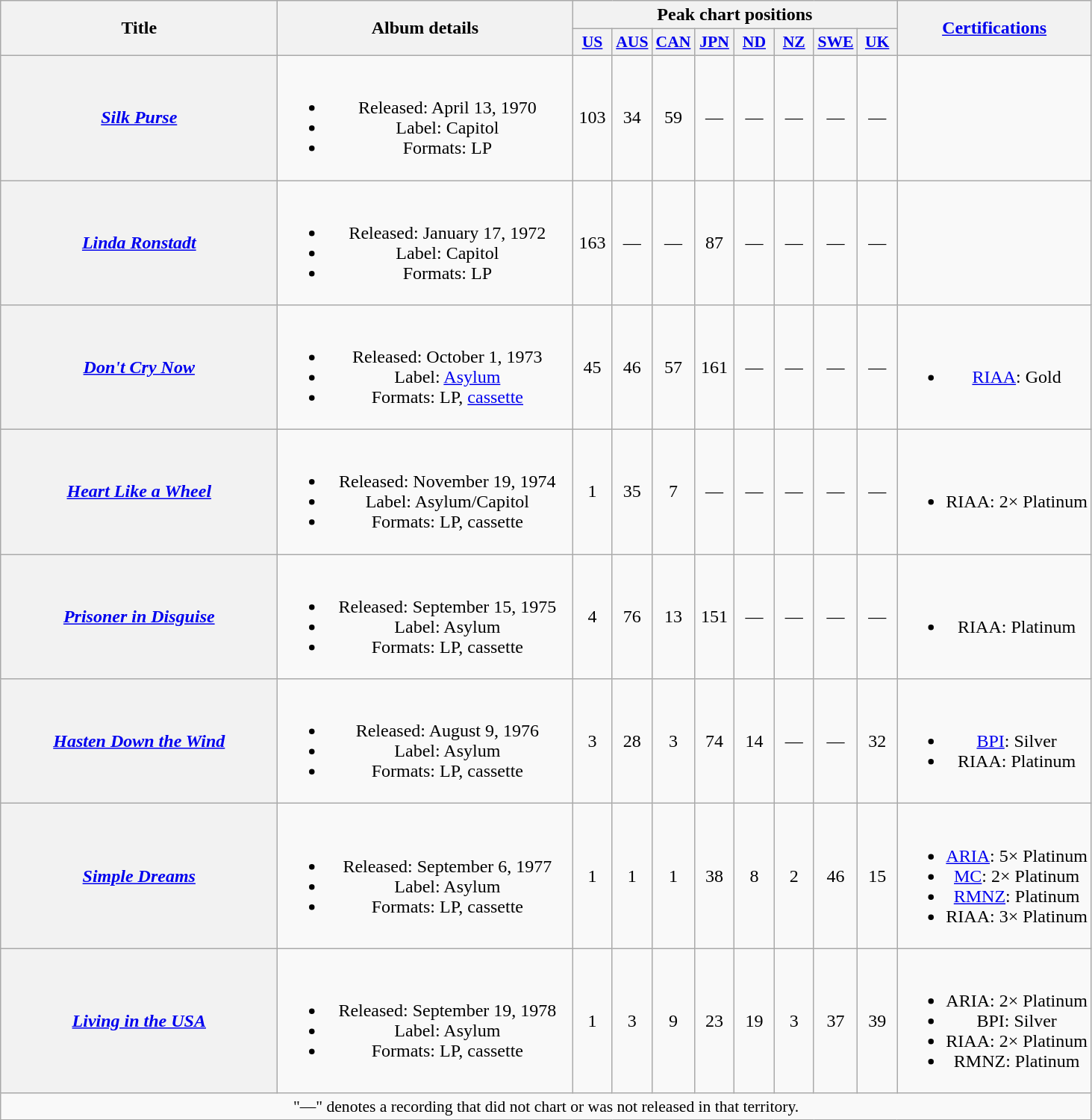<table class="wikitable plainrowheaders" style="text-align:center;" border="1">
<tr>
<th scope="col" rowspan="2" style="width:15em;">Title</th>
<th scope="col" rowspan="2" style="width:16em;">Album details</th>
<th scope="col" colspan="8">Peak chart positions</th>
<th scope="col" rowspan="2"><a href='#'>Certifications</a></th>
</tr>
<tr>
<th scope="col" style="width:2em;font-size:90%;"><a href='#'>US</a><br></th>
<th scope="col" style="width:2em;font-size:90%;"><a href='#'>AUS</a><br></th>
<th scope="col" style="width:2em;font-size:90%;"><a href='#'>CAN</a><br></th>
<th scope="col" style="width:2em;font-size:90%;"><a href='#'>JPN</a><br></th>
<th scope="col" style="width:2em;font-size:90%;"><a href='#'>ND</a><br></th>
<th scope="col" style="width:2em;font-size:90%;"><a href='#'>NZ</a><br></th>
<th scope="col" style="width:2em;font-size:90%;"><a href='#'>SWE</a><br></th>
<th scope="col" style="width:2em;font-size:90%;"><a href='#'>UK</a><br></th>
</tr>
<tr>
<th scope="row"><em><a href='#'>Silk Purse</a></em></th>
<td><br><ul><li>Released: April 13, 1970</li><li>Label: Capitol</li><li>Formats: LP</li></ul></td>
<td>103</td>
<td>34</td>
<td>59</td>
<td>—</td>
<td>—</td>
<td>—</td>
<td>—</td>
<td>—</td>
<td></td>
</tr>
<tr>
<th scope="row"><em><a href='#'>Linda Ronstadt</a></em></th>
<td><br><ul><li>Released: January 17, 1972</li><li>Label: Capitol</li><li>Formats: LP</li></ul></td>
<td>163</td>
<td>—</td>
<td>—</td>
<td>87</td>
<td>—</td>
<td>—</td>
<td>—</td>
<td>—</td>
<td></td>
</tr>
<tr>
<th scope="row"><em><a href='#'>Don't Cry Now</a></em></th>
<td><br><ul><li>Released: October 1, 1973</li><li>Label: <a href='#'>Asylum</a></li><li>Formats: LP, <a href='#'>cassette</a></li></ul></td>
<td>45</td>
<td>46</td>
<td>57</td>
<td>161</td>
<td>—</td>
<td>—</td>
<td>—</td>
<td>—</td>
<td><br><ul><li><a href='#'>RIAA</a>: Gold</li></ul></td>
</tr>
<tr>
<th scope="row"><em><a href='#'>Heart Like a Wheel</a></em></th>
<td><br><ul><li>Released: November 19, 1974</li><li>Label: Asylum/Capitol</li><li>Formats: LP, cassette</li></ul></td>
<td>1</td>
<td>35</td>
<td>7</td>
<td>—</td>
<td>—</td>
<td>—</td>
<td>—</td>
<td>—</td>
<td><br><ul><li>RIAA: 2× Platinum</li></ul></td>
</tr>
<tr>
<th scope="row"><em><a href='#'>Prisoner in Disguise</a></em></th>
<td><br><ul><li>Released: September 15, 1975</li><li>Label: Asylum</li><li>Formats: LP, cassette</li></ul></td>
<td>4</td>
<td>76</td>
<td>13</td>
<td>151</td>
<td>—</td>
<td>—</td>
<td>—</td>
<td>—</td>
<td><br><ul><li>RIAA: Platinum</li></ul></td>
</tr>
<tr>
<th scope="row"><em><a href='#'>Hasten Down the Wind</a></em></th>
<td><br><ul><li>Released: August 9, 1976</li><li>Label: Asylum</li><li>Formats: LP, cassette</li></ul></td>
<td>3</td>
<td>28</td>
<td>3</td>
<td>74</td>
<td>14</td>
<td>—</td>
<td>—</td>
<td>32</td>
<td><br><ul><li><a href='#'>BPI</a>: Silver</li><li>RIAA: Platinum</li></ul></td>
</tr>
<tr>
<th scope="row"><em><a href='#'>Simple Dreams</a></em></th>
<td><br><ul><li>Released: September 6, 1977</li><li>Label: Asylum</li><li>Formats: LP, cassette</li></ul></td>
<td>1</td>
<td>1</td>
<td>1</td>
<td>38</td>
<td>8</td>
<td>2</td>
<td>46</td>
<td>15</td>
<td><br><ul><li><a href='#'>ARIA</a>: 5× Platinum</li><li><a href='#'>MC</a>: 2× Platinum</li><li><a href='#'>RMNZ</a>: Platinum</li><li>RIAA: 3× Platinum</li></ul></td>
</tr>
<tr>
<th scope="row"><em><a href='#'>Living in the USA</a></em></th>
<td><br><ul><li>Released: September 19, 1978</li><li>Label: Asylum</li><li>Formats: LP, cassette</li></ul></td>
<td>1</td>
<td>3</td>
<td>9</td>
<td>23</td>
<td>19</td>
<td>3</td>
<td>37</td>
<td>39</td>
<td><br><ul><li>ARIA: 2× Platinum</li><li>BPI: Silver</li><li>RIAA: 2× Platinum</li><li>RMNZ: Platinum</li></ul></td>
</tr>
<tr>
<td colspan="11" style="font-size:90%">"—" denotes a recording that did not chart or was not released in that territory.</td>
</tr>
</table>
